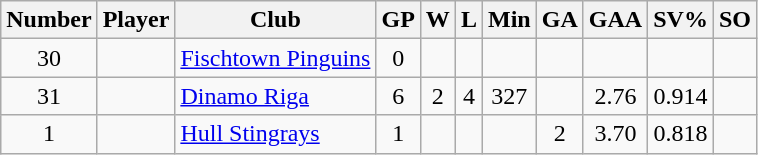<table class="wikitable sortable" style="text-align:center; padding:4px; border-spacing=0;">
<tr>
<th>Number</th>
<th>Player</th>
<th>Club</th>
<th>GP</th>
<th>W</th>
<th>L</th>
<th>Min</th>
<th>GA</th>
<th>GAA</th>
<th>SV%</th>
<th>SO</th>
</tr>
<tr>
<td>30</td>
<td align=left></td>
<td align=left><a href='#'>Fischtown Pinguins</a></td>
<td>0</td>
<td></td>
<td></td>
<td></td>
<td></td>
<td></td>
<td></td>
<td></td>
</tr>
<tr>
<td>31</td>
<td align=left></td>
<td align=left><a href='#'>Dinamo Riga</a></td>
<td>6</td>
<td>2</td>
<td>4</td>
<td>327</td>
<td></td>
<td>2.76</td>
<td>0.914</td>
<td></td>
</tr>
<tr>
<td>1</td>
<td align=left></td>
<td align=left><a href='#'>Hull Stingrays</a></td>
<td>1</td>
<td></td>
<td></td>
<td></td>
<td>2</td>
<td>3.70</td>
<td>0.818</td>
<td></td>
</tr>
</table>
